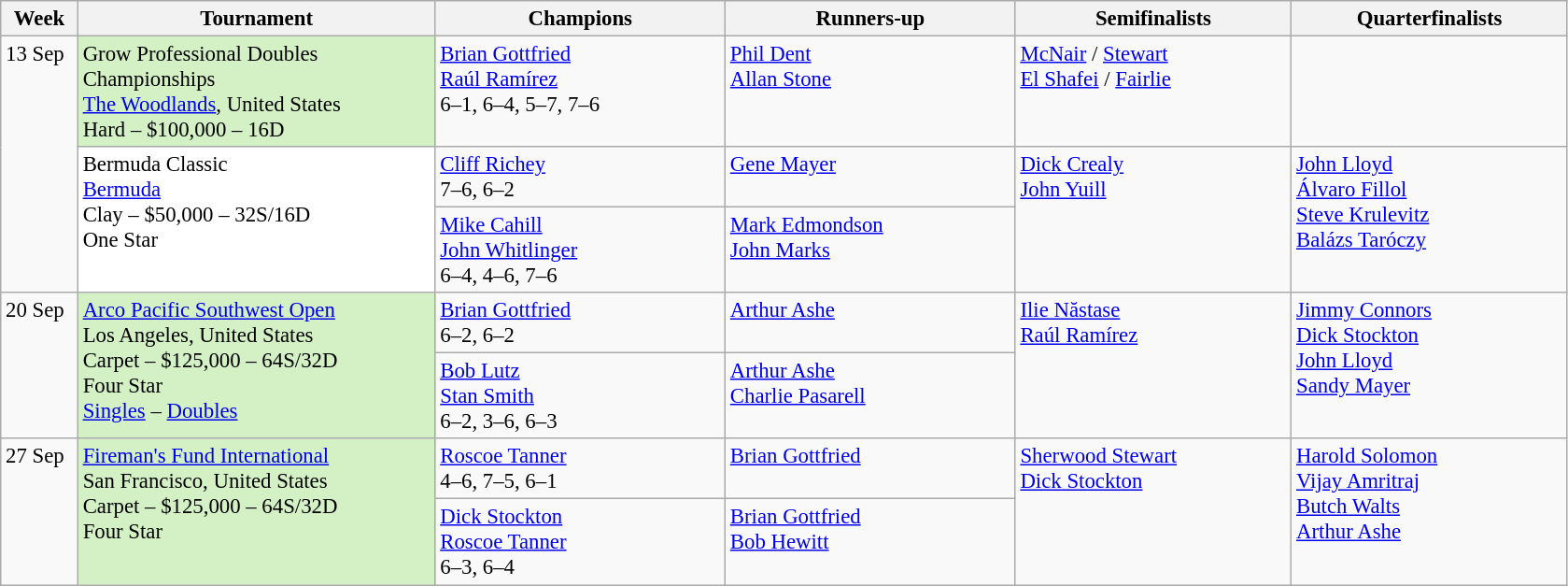<table class=wikitable style=font-size:95%>
<tr>
<th style="width:48px;">Week</th>
<th style="width:248px;">Tournament</th>
<th style="width:200px;">Champions</th>
<th style="width:200px;">Runners-up</th>
<th style="width:190px;">Semifinalists</th>
<th style="width:190px;">Quarterfinalists</th>
</tr>
<tr valign=top>
<td rowspan=3>13 Sep</td>
<td style="background:#D4F1C5;">Grow Professional Doubles Championships <br>  <a href='#'>The Woodlands</a>, United States <br> Hard – $100,000 – 16D</td>
<td> <a href='#'>Brian Gottfried</a> <br>  <a href='#'>Raúl Ramírez</a> <br> 6–1, 6–4, 5–7, 7–6</td>
<td> <a href='#'>Phil Dent</a> <br>  <a href='#'>Allan Stone</a></td>
<td> <a href='#'>McNair</a> /  <a href='#'>Stewart</a> <br>  <a href='#'>El Shafei</a> /  <a href='#'>Fairlie</a></td>
<td></td>
</tr>
<tr valign=top>
<td style="background:#fff;" rowspan="2">Bermuda Classic <br> <a href='#'>Bermuda</a> <br> Clay – $50,000 – 32S/16D <br> One Star</td>
<td> <a href='#'>Cliff Richey</a> <br> 7–6, 6–2</td>
<td> <a href='#'>Gene Mayer</a></td>
<td rowspan=2> <a href='#'>Dick Crealy</a> <br>  <a href='#'>John Yuill</a></td>
<td rowspan=2> <a href='#'>John Lloyd</a> <br>  <a href='#'>Álvaro Fillol</a> <br>  <a href='#'>Steve Krulevitz</a> <br>  <a href='#'>Balázs Taróczy</a></td>
</tr>
<tr valign=top>
<td> <a href='#'>Mike Cahill</a> <br>  <a href='#'>John Whitlinger</a> <br> 6–4, 4–6, 7–6</td>
<td> <a href='#'>Mark Edmondson</a> <br>  <a href='#'>John Marks</a></td>
</tr>
<tr valign=top>
<td rowspan=2>20 Sep</td>
<td style="background:#D4F1C5;" rowspan="2"><a href='#'>Arco Pacific Southwest Open</a> <br> Los Angeles, United States <br> Carpet – $125,000 – 64S/32D <br> Four Star <br> <a href='#'>Singles</a> – <a href='#'>Doubles</a></td>
<td> <a href='#'>Brian Gottfried</a> <br> 6–2, 6–2</td>
<td> <a href='#'>Arthur Ashe</a></td>
<td rowspan=2> <a href='#'>Ilie Năstase</a> <br>  <a href='#'>Raúl Ramírez</a></td>
<td rowspan=2> <a href='#'>Jimmy Connors</a> <br>  <a href='#'>Dick Stockton</a> <br>  <a href='#'>John Lloyd</a> <br>  <a href='#'>Sandy Mayer</a></td>
</tr>
<tr valign=top>
<td> <a href='#'>Bob Lutz</a> <br>  <a href='#'>Stan Smith</a> <br> 6–2, 3–6, 6–3</td>
<td> <a href='#'>Arthur Ashe</a> <br>  <a href='#'>Charlie Pasarell</a></td>
</tr>
<tr valign=top>
<td rowspan=2>27 Sep</td>
<td style="background:#D4F1C5;" rowspan="2"><a href='#'>Fireman's Fund International</a> <br> San Francisco, United States <br> Carpet – $125,000 – 64S/32D <br> Four Star</td>
<td> <a href='#'>Roscoe Tanner</a> <br> 4–6, 7–5, 6–1</td>
<td> <a href='#'>Brian Gottfried</a></td>
<td rowspan=2> <a href='#'>Sherwood Stewart</a> <br>  <a href='#'>Dick Stockton</a></td>
<td rowspan=2> <a href='#'>Harold Solomon</a> <br>  <a href='#'>Vijay Amritraj</a> <br>  <a href='#'>Butch Walts</a> <br>  <a href='#'>Arthur Ashe</a></td>
</tr>
<tr valign=top>
<td> <a href='#'>Dick Stockton</a> <br>  <a href='#'>Roscoe Tanner</a> <br> 6–3, 6–4</td>
<td> <a href='#'>Brian Gottfried</a> <br>  <a href='#'>Bob Hewitt</a></td>
</tr>
</table>
